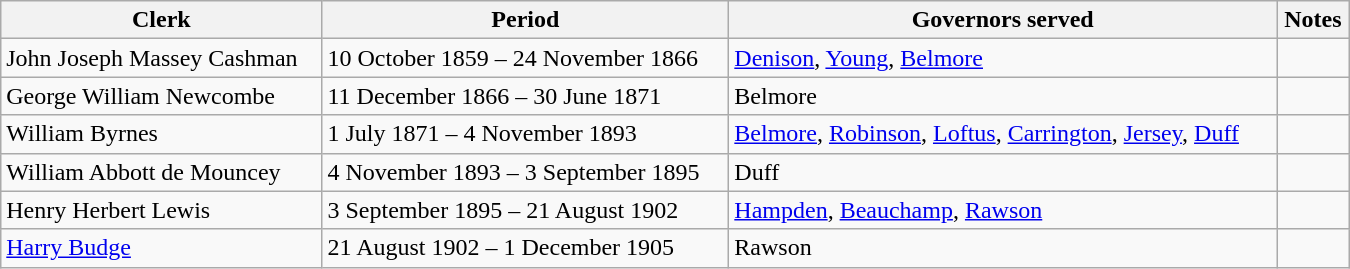<table class="wikitable" width=900px>
<tr>
<th>Clerk</th>
<th>Period</th>
<th>Governors served</th>
<th>Notes</th>
</tr>
<tr ->
<td>John Joseph Massey Cashman</td>
<td>10 October 1859 – 24 November 1866</td>
<td><a href='#'>Denison</a>, <a href='#'>Young</a>, <a href='#'>Belmore</a></td>
<td></td>
</tr>
<tr ->
<td>George William Newcombe</td>
<td>11 December 1866 – 30 June 1871</td>
<td>Belmore</td>
<td></td>
</tr>
<tr ->
<td>William Byrnes</td>
<td>1 July 1871 – 4 November 1893</td>
<td><a href='#'>Belmore</a>, <a href='#'>Robinson</a>, <a href='#'>Loftus</a>, <a href='#'>Carrington</a>, <a href='#'>Jersey</a>, <a href='#'>Duff</a></td>
<td></td>
</tr>
<tr ->
<td>William Abbott de Mouncey</td>
<td>4 November 1893 – 3 September 1895</td>
<td>Duff</td>
<td></td>
</tr>
<tr ->
<td>Henry Herbert Lewis</td>
<td>3 September 1895 – 21 August 1902</td>
<td><a href='#'>Hampden</a>, <a href='#'>Beauchamp</a>, <a href='#'>Rawson</a></td>
<td></td>
</tr>
<tr ->
<td><a href='#'>Harry Budge</a></td>
<td>21 August 1902 – 1 December 1905</td>
<td>Rawson</td>
<td></td>
</tr>
</table>
